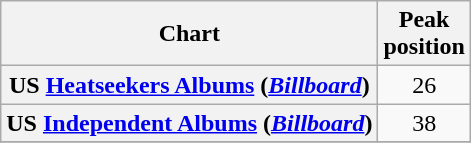<table class="wikitable plainrowheaders sortable" style="text-align:center;" border="1">
<tr>
<th scope="col">Chart</th>
<th scope="col">Peak<br>position</th>
</tr>
<tr>
<th scope="row">US <a href='#'>Heatseekers Albums</a> (<em><a href='#'>Billboard</a></em>)</th>
<td>26</td>
</tr>
<tr>
<th scope="row">US <a href='#'>Independent Albums</a> (<em><a href='#'>Billboard</a></em>)</th>
<td>38</td>
</tr>
<tr>
</tr>
</table>
